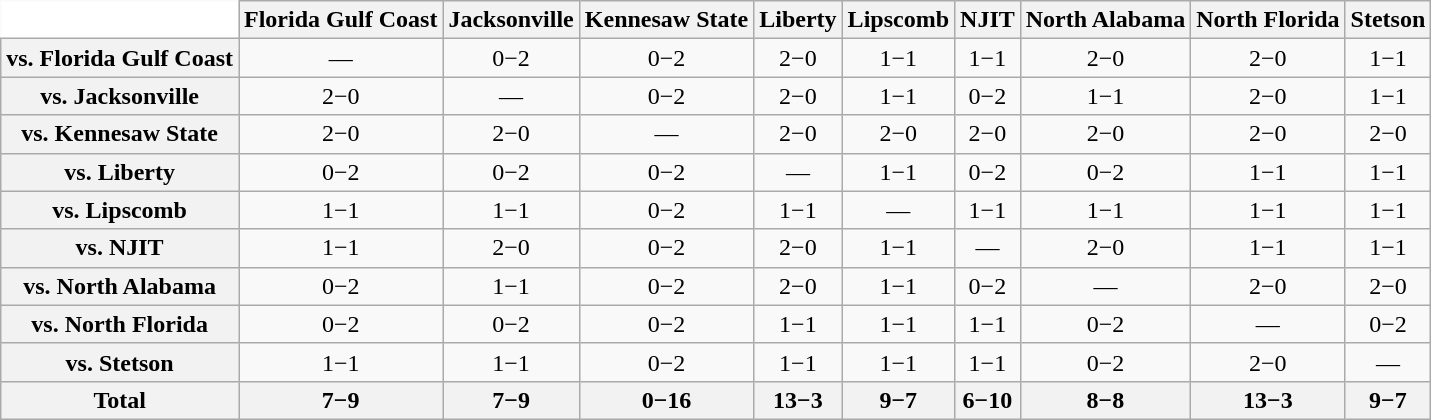<table class="wikitable" style="white-space:nowrap;font-size:100%;">
<tr>
<th colspan="1" style="background:white; border-top-style:hidden; border-left-style:hidden;" width="75"> </th>
<th style=>Florida Gulf Coast</th>
<th style=>Jacksonville</th>
<th style=>Kennesaw State</th>
<th style=>Liberty</th>
<th style=>Lipscomb</th>
<th style=>NJIT</th>
<th style=>North Alabama</th>
<th style=>North Florida</th>
<th style=>Stetson</th>
</tr>
<tr style="text-align:center;">
<th>vs. Florida Gulf Coast</th>
<td>—</td>
<td>0−2</td>
<td>0−2</td>
<td>2−0</td>
<td>1−1</td>
<td>1−1</td>
<td>2−0</td>
<td>2−0</td>
<td>1−1</td>
</tr>
<tr style="text-align:center;">
<th>vs. Jacksonville</th>
<td>2−0</td>
<td>—</td>
<td>0−2</td>
<td>2−0</td>
<td>1−1</td>
<td>0−2</td>
<td>1−1</td>
<td>2−0</td>
<td>1−1</td>
</tr>
<tr style="text-align:center;">
<th>vs. Kennesaw State</th>
<td>2−0</td>
<td>2−0</td>
<td>—</td>
<td>2−0</td>
<td>2−0</td>
<td>2−0</td>
<td>2−0</td>
<td>2−0</td>
<td>2−0</td>
</tr>
<tr style="text-align:center;">
<th>vs. Liberty</th>
<td>0−2</td>
<td>0−2</td>
<td>0−2</td>
<td>—</td>
<td>1−1</td>
<td>0−2</td>
<td>0−2</td>
<td>1−1</td>
<td>1−1</td>
</tr>
<tr style="text-align:center;">
<th>vs. Lipscomb</th>
<td>1−1</td>
<td>1−1</td>
<td>0−2</td>
<td>1−1</td>
<td>—</td>
<td>1−1</td>
<td>1−1</td>
<td>1−1</td>
<td>1−1</td>
</tr>
<tr style="text-align:center;">
<th>vs. NJIT</th>
<td>1−1</td>
<td>2−0</td>
<td>0−2</td>
<td>2−0</td>
<td>1−1</td>
<td>—</td>
<td>2−0</td>
<td>1−1</td>
<td>1−1</td>
</tr>
<tr style="text-align:center;">
<th>vs. North Alabama</th>
<td>0−2</td>
<td>1−1</td>
<td>0−2</td>
<td>2−0</td>
<td>1−1</td>
<td>0−2</td>
<td>—</td>
<td>2−0</td>
<td>2−0</td>
</tr>
<tr style="text-align:center;">
<th>vs. North Florida</th>
<td>0−2</td>
<td>0−2</td>
<td>0−2</td>
<td>1−1</td>
<td>1−1</td>
<td>1−1</td>
<td>0−2</td>
<td>—</td>
<td>0−2</td>
</tr>
<tr style="text-align:center;">
<th>vs. Stetson</th>
<td>1−1</td>
<td>1−1</td>
<td>0−2</td>
<td>1−1</td>
<td>1−1</td>
<td>1−1</td>
<td>0−2</td>
<td>2−0</td>
<td>—</td>
</tr>
<tr style="text-align:center;">
<th>Total</th>
<th>7−9</th>
<th>7−9</th>
<th>0−16</th>
<th>13−3</th>
<th>9−7</th>
<th>6−10</th>
<th>8−8</th>
<th>13−3</th>
<th>9−7</th>
</tr>
</table>
